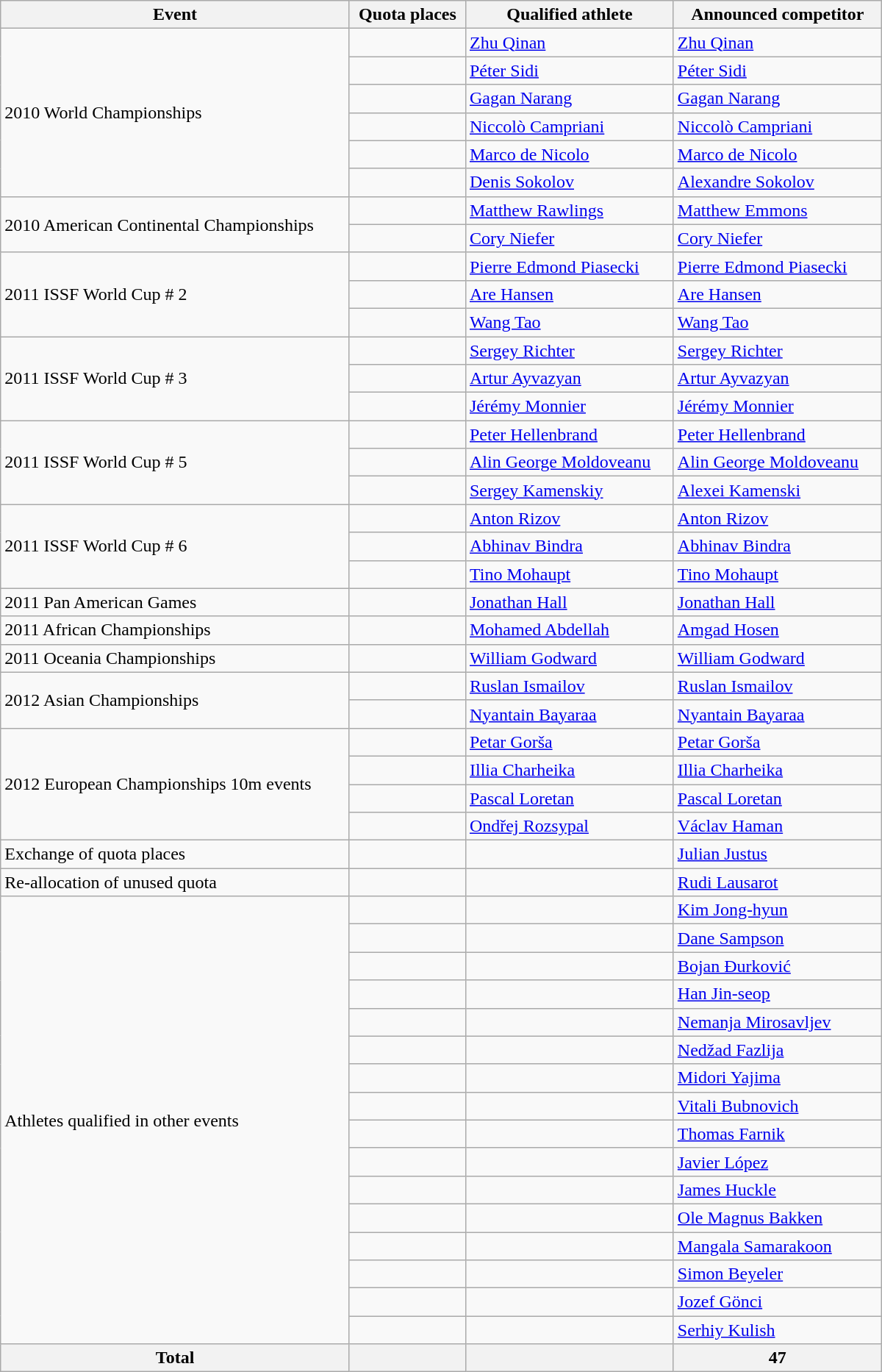<table class=wikitable style="text-align:left" width=800>
<tr>
<th>Event</th>
<th>Quota places</th>
<th>Qualified athlete</th>
<th>Announced competitor</th>
</tr>
<tr>
<td rowspan="6">2010 World Championships</td>
<td></td>
<td><a href='#'>Zhu Qinan</a></td>
<td><a href='#'>Zhu Qinan</a></td>
</tr>
<tr>
<td></td>
<td><a href='#'>Péter Sidi</a></td>
<td><a href='#'>Péter Sidi</a></td>
</tr>
<tr>
<td></td>
<td><a href='#'>Gagan Narang</a></td>
<td><a href='#'>Gagan Narang</a></td>
</tr>
<tr>
<td></td>
<td><a href='#'>Niccolò Campriani</a></td>
<td><a href='#'>Niccolò Campriani</a></td>
</tr>
<tr>
<td></td>
<td><a href='#'>Marco de Nicolo</a></td>
<td><a href='#'>Marco de Nicolo</a></td>
</tr>
<tr>
<td></td>
<td><a href='#'>Denis Sokolov</a></td>
<td><a href='#'>Alexandre Sokolov</a></td>
</tr>
<tr>
<td rowspan="2">2010 American Continental Championships</td>
<td></td>
<td><a href='#'>Matthew Rawlings</a></td>
<td><a href='#'>Matthew Emmons</a></td>
</tr>
<tr>
<td></td>
<td><a href='#'>Cory Niefer</a></td>
<td><a href='#'>Cory Niefer</a></td>
</tr>
<tr>
<td rowspan="3">2011 ISSF World Cup # 2</td>
<td></td>
<td><a href='#'>Pierre Edmond Piasecki</a></td>
<td><a href='#'>Pierre Edmond Piasecki</a></td>
</tr>
<tr>
<td></td>
<td><a href='#'>Are Hansen</a></td>
<td><a href='#'>Are Hansen</a></td>
</tr>
<tr>
<td></td>
<td><a href='#'>Wang Tao</a></td>
<td><a href='#'>Wang Tao</a></td>
</tr>
<tr>
<td rowspan="3">2011 ISSF World Cup # 3</td>
<td></td>
<td><a href='#'>Sergey Richter</a></td>
<td><a href='#'>Sergey Richter</a></td>
</tr>
<tr>
<td></td>
<td><a href='#'>Artur Ayvazyan</a></td>
<td><a href='#'>Artur Ayvazyan</a></td>
</tr>
<tr>
<td></td>
<td><a href='#'>Jérémy Monnier</a></td>
<td><a href='#'>Jérémy Monnier</a></td>
</tr>
<tr>
<td rowspan="3">2011 ISSF World Cup # 5</td>
<td></td>
<td><a href='#'>Peter Hellenbrand</a></td>
<td><a href='#'>Peter Hellenbrand</a></td>
</tr>
<tr>
<td></td>
<td><a href='#'>Alin George Moldoveanu</a></td>
<td><a href='#'>Alin George Moldoveanu</a></td>
</tr>
<tr>
<td></td>
<td><a href='#'>Sergey Kamenskiy</a></td>
<td><a href='#'>Alexei Kamenski</a></td>
</tr>
<tr>
<td rowspan="3">2011 ISSF World Cup # 6</td>
<td></td>
<td><a href='#'>Anton Rizov</a></td>
<td><a href='#'>Anton Rizov</a></td>
</tr>
<tr>
<td></td>
<td><a href='#'>Abhinav Bindra</a></td>
<td><a href='#'>Abhinav Bindra</a></td>
</tr>
<tr>
<td></td>
<td><a href='#'>Tino Mohaupt</a></td>
<td><a href='#'>Tino Mohaupt</a></td>
</tr>
<tr>
<td rowspan="1">2011 Pan American Games</td>
<td></td>
<td><a href='#'>Jonathan Hall</a></td>
<td><a href='#'>Jonathan Hall</a></td>
</tr>
<tr>
<td rowspan="1">2011 African Championships</td>
<td></td>
<td><a href='#'>Mohamed Abdellah</a></td>
<td><a href='#'>Amgad Hosen</a></td>
</tr>
<tr>
<td rowspan="1">2011 Oceania Championships</td>
<td></td>
<td><a href='#'>William Godward</a></td>
<td><a href='#'>William Godward</a></td>
</tr>
<tr>
<td rowspan="2">2012 Asian Championships</td>
<td></td>
<td><a href='#'>Ruslan Ismailov</a></td>
<td><a href='#'>Ruslan Ismailov</a></td>
</tr>
<tr>
<td></td>
<td><a href='#'>Nyantain Bayaraa</a></td>
<td><a href='#'>Nyantain Bayaraa</a></td>
</tr>
<tr>
<td rowspan="4">2012 European Championships 10m events</td>
<td></td>
<td><a href='#'>Petar Gorša</a></td>
<td><a href='#'>Petar Gorša</a></td>
</tr>
<tr>
<td></td>
<td><a href='#'>Illia Charheika</a></td>
<td><a href='#'>Illia Charheika</a></td>
</tr>
<tr>
<td></td>
<td><a href='#'>Pascal Loretan</a></td>
<td><a href='#'>Pascal Loretan</a></td>
</tr>
<tr>
<td></td>
<td><a href='#'>Ondřej Rozsypal</a></td>
<td><a href='#'>Václav Haman</a></td>
</tr>
<tr>
<td rowspan="1">Exchange of quota places</td>
<td></td>
<td></td>
<td><a href='#'>Julian Justus</a></td>
</tr>
<tr>
<td rowspan="1">Re-allocation of unused quota</td>
<td></td>
<td></td>
<td><a href='#'>Rudi Lausarot</a></td>
</tr>
<tr>
<td rowspan="16">Athletes qualified in other events</td>
<td></td>
<td></td>
<td><a href='#'>Kim Jong-hyun</a></td>
</tr>
<tr>
<td></td>
<td></td>
<td><a href='#'>Dane Sampson</a></td>
</tr>
<tr>
<td></td>
<td></td>
<td><a href='#'>Bojan Đurković</a></td>
</tr>
<tr>
<td></td>
<td></td>
<td><a href='#'>Han Jin-seop</a></td>
</tr>
<tr>
<td></td>
<td></td>
<td><a href='#'>Nemanja Mirosavljev</a></td>
</tr>
<tr>
<td></td>
<td></td>
<td><a href='#'>Nedžad Fazlija</a></td>
</tr>
<tr>
<td></td>
<td></td>
<td><a href='#'>Midori Yajima</a></td>
</tr>
<tr>
<td></td>
<td></td>
<td><a href='#'>Vitali Bubnovich</a></td>
</tr>
<tr>
<td></td>
<td></td>
<td><a href='#'>Thomas Farnik</a></td>
</tr>
<tr>
<td></td>
<td></td>
<td><a href='#'>Javier López</a></td>
</tr>
<tr>
<td></td>
<td></td>
<td><a href='#'>James Huckle</a></td>
</tr>
<tr>
<td></td>
<td></td>
<td><a href='#'>Ole Magnus Bakken</a></td>
</tr>
<tr>
<td></td>
<td></td>
<td><a href='#'>Mangala Samarakoon</a></td>
</tr>
<tr>
<td></td>
<td></td>
<td><a href='#'>Simon Beyeler</a></td>
</tr>
<tr>
<td></td>
<td></td>
<td><a href='#'>Jozef Gönci</a></td>
</tr>
<tr>
<td></td>
<td></td>
<td><a href='#'>Serhiy Kulish</a></td>
</tr>
<tr>
<th>Total</th>
<th></th>
<th></th>
<th>47</th>
</tr>
</table>
